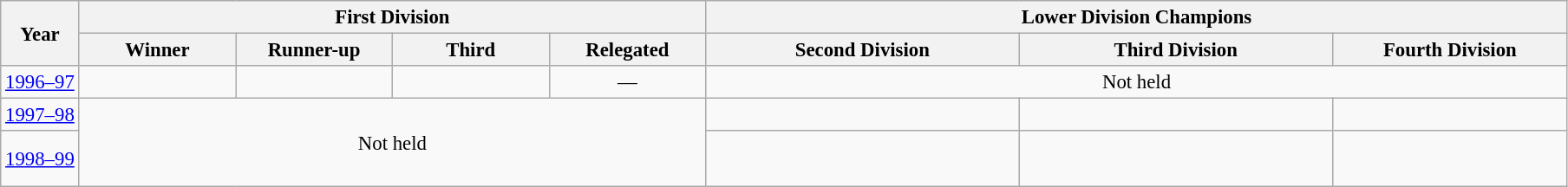<table class="wikitable" style="font-size:95%; text-align: center;">
<tr>
<th rowspan=2 width=5%>Year</th>
<th colspan=4>First Division</th>
<th colspan=3>Lower Division Champions</th>
</tr>
<tr>
<th width=10%>Winner</th>
<th width=10%>Runner-up</th>
<th width=10%>Third</th>
<th width=10%>Relegated</th>
<th width=20%>Second Division</th>
<th width=20%>Third Division</th>
<th width=20%>Fourth Division</th>
</tr>
<tr>
<td><a href='#'>1996–97</a></td>
<td></td>
<td></td>
<td></td>
<td>—</td>
<td colspan="3">Not held</td>
</tr>
<tr>
<td><a href='#'>1997–98</a></td>
<td colspan="4" rowspan="2">Not held</td>
<td></td>
<td></td>
<td></td>
</tr>
<tr>
<td><a href='#'>1998–99</a></td>
<td></td>
<td><br><br></td>
<td></td>
</tr>
</table>
